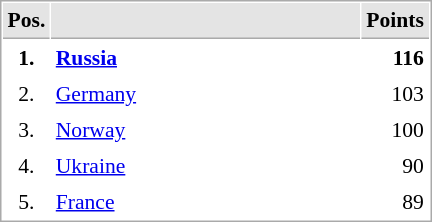<table cellspacing="1" cellpadding="3" style="border:1px solid #AAAAAA;font-size:90%">
<tr bgcolor="#E4E4E4">
<th style="border-bottom:1px solid #AAAAAA" width=10>Pos.</th>
<th style="border-bottom:1px solid #AAAAAA" width=200></th>
<th style="border-bottom:1px solid #AAAAAA" width=20>Points</th>
</tr>
<tr>
<td align="center"><strong>1.</strong></td>
<td> <strong><a href='#'>Russia</a></strong></td>
<td align="right"><strong>116</strong></td>
</tr>
<tr>
<td align="center">2.</td>
<td> <a href='#'>Germany</a></td>
<td align="right">103</td>
</tr>
<tr>
<td align="center">3.</td>
<td> <a href='#'>Norway</a></td>
<td align="right">100</td>
</tr>
<tr>
<td align="center">4.</td>
<td> <a href='#'>Ukraine</a></td>
<td align="right">90</td>
</tr>
<tr>
<td align="center">5.</td>
<td> <a href='#'>France</a></td>
<td align="right">89</td>
</tr>
</table>
